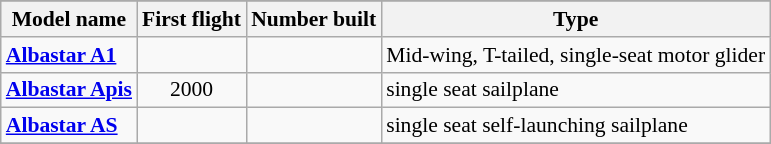<table class="wikitable" align=center style="font-size:90%;">
<tr>
</tr>
<tr style="background:#efefef;">
<th>Model name</th>
<th>First flight</th>
<th>Number built</th>
<th>Type</th>
</tr>
<tr>
<td align=left><strong><a href='#'>Albastar A1</a></strong></td>
<td align=center></td>
<td align=center></td>
<td align=left>Mid-wing, T-tailed, single-seat motor glider</td>
</tr>
<tr>
<td align=left><strong><a href='#'>Albastar Apis</a></strong></td>
<td align=center>2000</td>
<td align=center></td>
<td align=left>single seat sailplane</td>
</tr>
<tr>
<td align=left><strong><a href='#'>Albastar AS</a></strong></td>
<td align=center></td>
<td align=center></td>
<td align=left>single seat self-launching sailplane</td>
</tr>
<tr>
</tr>
</table>
